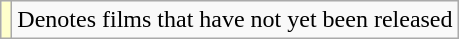<table class="wikitable">
<tr>
<td style="background:#ffc;"></td>
<td>Denotes films that have not yet been released</td>
</tr>
</table>
